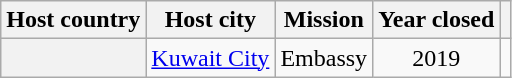<table class="wikitable plainrowheaders" style="text-align:center;">
<tr>
<th scope="col">Host country</th>
<th scope="col">Host city</th>
<th scope="col">Mission</th>
<th scope="col">Year closed</th>
<th scope="col"></th>
</tr>
<tr>
<th scope="row"></th>
<td><a href='#'>Kuwait City</a></td>
<td>Embassy</td>
<td>2019</td>
<td></td>
</tr>
</table>
